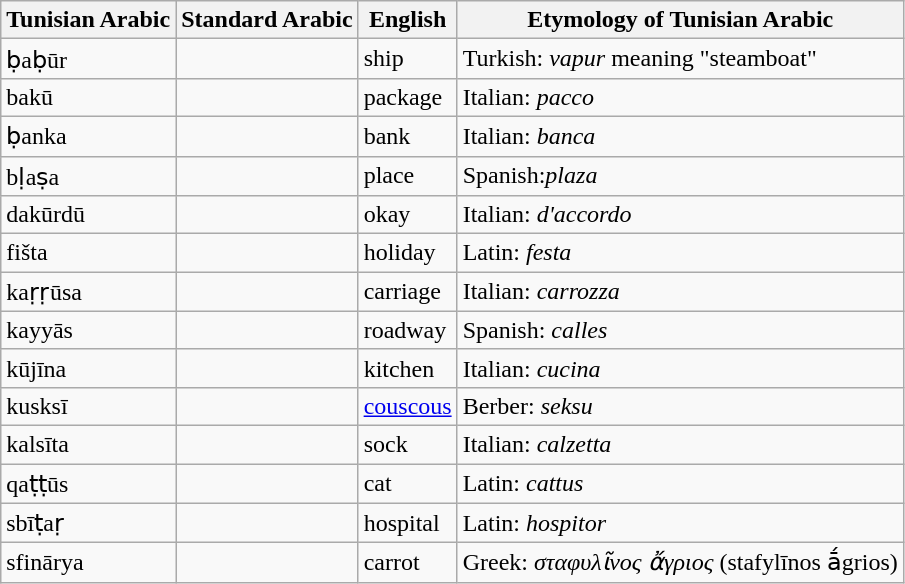<table class="wikitable">
<tr>
<th>Tunisian Arabic</th>
<th>Standard Arabic</th>
<th>English</th>
<th>Etymology of Tunisian Arabic</th>
</tr>
<tr>
<td> ḅaḅūr</td>
<td> </td>
<td>ship</td>
<td>Turkish: <em>vapur</em> meaning "steamboat"</td>
</tr>
<tr>
<td> bakū</td>
<td> </td>
<td>package</td>
<td>Italian: <em>pacco</em></td>
</tr>
<tr>
<td> ḅanka</td>
<td> </td>
<td>bank</td>
<td>Italian: <em>banca</em></td>
</tr>
<tr>
<td> bḷaṣa</td>
<td> </td>
<td>place</td>
<td>Spanish:<em>plaza</em></td>
</tr>
<tr>
<td> dakūrdū</td>
<td> </td>
<td>okay</td>
<td>Italian: <em>d'accordo</em></td>
</tr>
<tr>
<td> fišta</td>
<td> </td>
<td>holiday</td>
<td>Latin: <em>festa</em></td>
</tr>
<tr>
<td> kaṛṛūsa</td>
<td> </td>
<td>carriage</td>
<td>Italian: <em>carrozza</em></td>
</tr>
<tr>
<td> kayyās</td>
<td> </td>
<td>roadway</td>
<td>Spanish: <em>calles</em></td>
</tr>
<tr>
<td> kūjīna</td>
<td> </td>
<td>kitchen</td>
<td>Italian: <em>cucina</em></td>
</tr>
<tr>
<td> kusksī</td>
<td> </td>
<td><a href='#'>couscous</a></td>
<td>Berber: <em>seksu</em></td>
</tr>
<tr>
<td> kalsīta</td>
<td> </td>
<td>sock</td>
<td>Italian: <em>calzetta</em></td>
</tr>
<tr>
<td> qaṭṭūs</td>
<td> </td>
<td>cat</td>
<td>Latin: <em>cattus</em></td>
</tr>
<tr>
<td> sbīṭaṛ</td>
<td> </td>
<td>hospital</td>
<td>Latin: <em>hospitor</em></td>
</tr>
<tr>
<td> sfinārya</td>
<td> </td>
<td>carrot</td>
<td>Greek: <em>σταφυλῖνος ἄγριος</em> (stafylīnos ā́grios)</td>
</tr>
</table>
